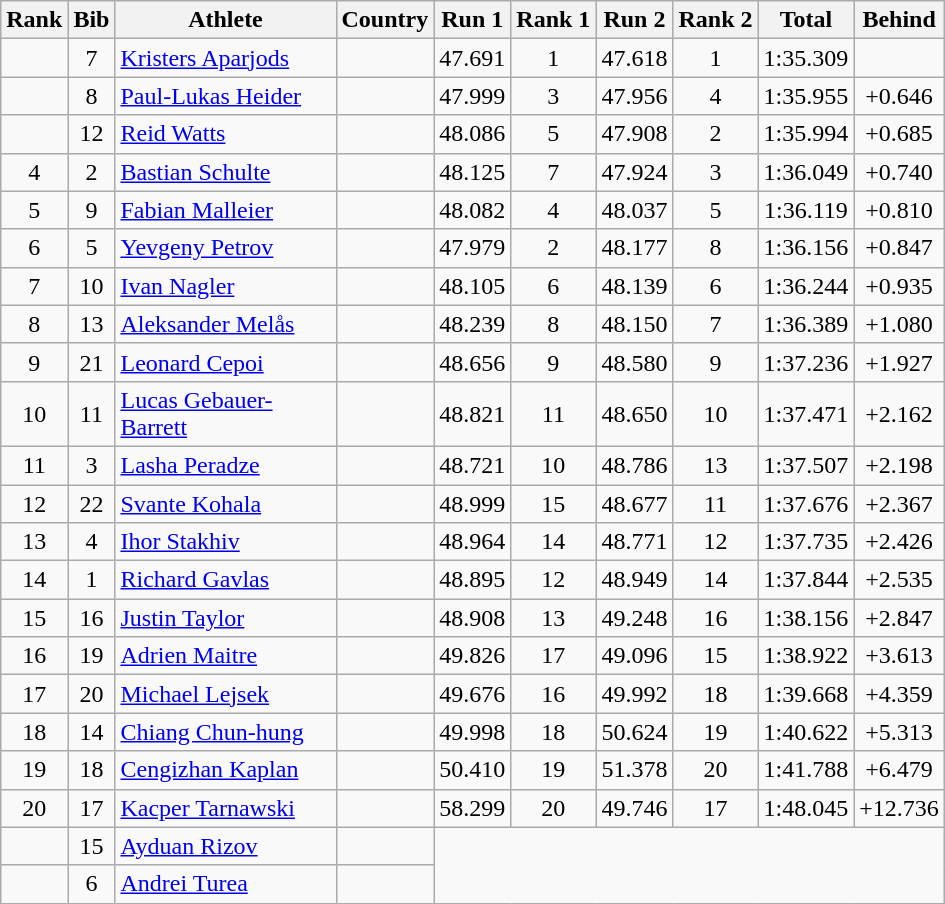<table class="wikitable sortable" style="text-align:center">
<tr>
<th>Rank</th>
<th>Bib</th>
<th width=140>Athlete</th>
<th>Country</th>
<th>Run 1</th>
<th>Rank 1</th>
<th>Run 2</th>
<th>Rank 2</th>
<th>Total</th>
<th>Behind</th>
</tr>
<tr>
<td></td>
<td>7</td>
<td align=left><a href='#'>Kristers Aparjods</a></td>
<td align=left></td>
<td>47.691</td>
<td>1</td>
<td>47.618</td>
<td>1</td>
<td>1:35.309</td>
<td></td>
</tr>
<tr>
<td></td>
<td>8</td>
<td align=left><a href='#'>Paul-Lukas Heider</a></td>
<td align=left></td>
<td>47.999</td>
<td>3</td>
<td>47.956</td>
<td>4</td>
<td>1:35.955</td>
<td>+0.646</td>
</tr>
<tr>
<td></td>
<td>12</td>
<td align=left><a href='#'>Reid Watts</a></td>
<td align=left></td>
<td>48.086</td>
<td>5</td>
<td>47.908</td>
<td>2</td>
<td>1:35.994</td>
<td>+0.685</td>
</tr>
<tr>
<td>4</td>
<td>2</td>
<td align=left><a href='#'>Bastian Schulte</a></td>
<td align=left></td>
<td>48.125</td>
<td>7</td>
<td>47.924</td>
<td>3</td>
<td>1:36.049</td>
<td>+0.740</td>
</tr>
<tr>
<td>5</td>
<td>9</td>
<td align=left><a href='#'>Fabian Malleier</a></td>
<td align=left></td>
<td>48.082</td>
<td>4</td>
<td>48.037</td>
<td>5</td>
<td>1:36.119</td>
<td>+0.810</td>
</tr>
<tr>
<td>6</td>
<td>5</td>
<td align=left><a href='#'>Yevgeny Petrov</a></td>
<td align=left></td>
<td>47.979</td>
<td>2</td>
<td>48.177</td>
<td>8</td>
<td>1:36.156</td>
<td>+0.847</td>
</tr>
<tr>
<td>7</td>
<td>10</td>
<td align=left><a href='#'>Ivan Nagler</a></td>
<td align=left></td>
<td>48.105</td>
<td>6</td>
<td>48.139</td>
<td>6</td>
<td>1:36.244</td>
<td>+0.935</td>
</tr>
<tr>
<td>8</td>
<td>13</td>
<td align=left><a href='#'>Aleksander Melås</a></td>
<td align=left></td>
<td>48.239</td>
<td>8</td>
<td>48.150</td>
<td>7</td>
<td>1:36.389</td>
<td>+1.080</td>
</tr>
<tr>
<td>9</td>
<td>21</td>
<td align=left><a href='#'>Leonard Cepoi</a></td>
<td align=left></td>
<td>48.656</td>
<td>9</td>
<td>48.580</td>
<td>9</td>
<td>1:37.236</td>
<td>+1.927</td>
</tr>
<tr>
<td>10</td>
<td>11</td>
<td align=left><a href='#'>Lucas Gebauer-Barrett</a></td>
<td align=left></td>
<td>48.821</td>
<td>11</td>
<td>48.650</td>
<td>10</td>
<td>1:37.471</td>
<td>+2.162</td>
</tr>
<tr>
<td>11</td>
<td>3</td>
<td align=left><a href='#'>Lasha Peradze</a></td>
<td align=left></td>
<td>48.721</td>
<td>10</td>
<td>48.786</td>
<td>13</td>
<td>1:37.507</td>
<td>+2.198</td>
</tr>
<tr>
<td>12</td>
<td>22</td>
<td align=left><a href='#'>Svante Kohala</a></td>
<td align=left></td>
<td>48.999</td>
<td>15</td>
<td>48.677</td>
<td>11</td>
<td>1:37.676</td>
<td>+2.367</td>
</tr>
<tr>
<td>13</td>
<td>4</td>
<td align=left><a href='#'>Ihor Stakhiv</a></td>
<td align=left></td>
<td>48.964</td>
<td>14</td>
<td>48.771</td>
<td>12</td>
<td>1:37.735</td>
<td>+2.426</td>
</tr>
<tr>
<td>14</td>
<td>1</td>
<td align=left><a href='#'>Richard Gavlas</a></td>
<td align=left></td>
<td>48.895</td>
<td>12</td>
<td>48.949</td>
<td>14</td>
<td>1:37.844</td>
<td>+2.535</td>
</tr>
<tr>
<td>15</td>
<td>16</td>
<td align=left><a href='#'>Justin Taylor</a></td>
<td align=left></td>
<td>48.908</td>
<td>13</td>
<td>49.248</td>
<td>16</td>
<td>1:38.156</td>
<td>+2.847</td>
</tr>
<tr>
<td>16</td>
<td>19</td>
<td align=left><a href='#'>Adrien Maitre</a></td>
<td align=left></td>
<td>49.826</td>
<td>17</td>
<td>49.096</td>
<td>15</td>
<td>1:38.922</td>
<td>+3.613</td>
</tr>
<tr>
<td>17</td>
<td>20</td>
<td align=left><a href='#'>Michael Lejsek</a></td>
<td align=left></td>
<td>49.676</td>
<td>16</td>
<td>49.992</td>
<td>18</td>
<td>1:39.668</td>
<td>+4.359</td>
</tr>
<tr>
<td>18</td>
<td>14</td>
<td align=left><a href='#'>Chiang Chun-hung</a></td>
<td align=left></td>
<td>49.998</td>
<td>18</td>
<td>50.624</td>
<td>19</td>
<td>1:40.622</td>
<td>+5.313</td>
</tr>
<tr>
<td>19</td>
<td>18</td>
<td align=left><a href='#'>Cengizhan Kaplan</a></td>
<td align=left></td>
<td>50.410</td>
<td>19</td>
<td>51.378</td>
<td>20</td>
<td>1:41.788</td>
<td>+6.479</td>
</tr>
<tr>
<td>20</td>
<td>17</td>
<td align=left><a href='#'>Kacper Tarnawski</a></td>
<td align=left></td>
<td>58.299</td>
<td>20</td>
<td>49.746</td>
<td>17</td>
<td>1:48.045</td>
<td>+12.736</td>
</tr>
<tr>
<td></td>
<td>15</td>
<td align=left><a href='#'>Ayduan Rizov</a></td>
<td align=left></td>
<td colspan=6 rowspan=2></td>
</tr>
<tr>
<td></td>
<td>6</td>
<td align=left><a href='#'>Andrei Turea</a></td>
<td align=left></td>
</tr>
</table>
